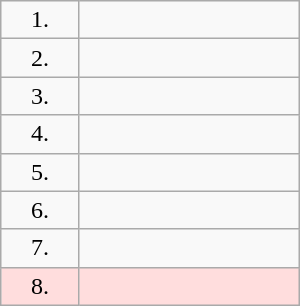<table class="wikitable" style="text-align:center; width:200px;">
<tr>
<td style="width:45px;">1.</td>
<td style="padding-left:4px; text-align:left;"></td>
</tr>
<tr>
<td>2.</td>
<td style="padding-left:4px; text-align:left;"></td>
</tr>
<tr>
<td>3.</td>
<td style="padding-left:4px; text-align:left;"></td>
</tr>
<tr>
<td>4.</td>
<td style="padding-left:4px; text-align:left;"></td>
</tr>
<tr>
<td>5.</td>
<td style="padding-left:4px; text-align:left;"></td>
</tr>
<tr>
<td>6.</td>
<td style="padding-left:4px; text-align:left;"></td>
</tr>
<tr>
<td>7.</td>
<td style="padding-left:4px; text-align:left;"></td>
</tr>
<tr style="background:#ffdddd;">
<td>8.</td>
<td style="padding-left:4px; text-align:left;"></td>
</tr>
</table>
